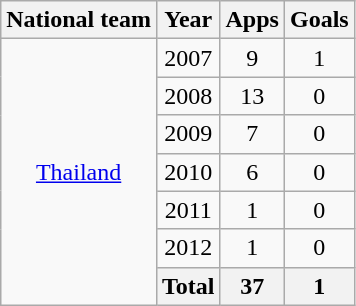<table class="wikitable" style="text-align:center">
<tr>
<th>National team</th>
<th>Year</th>
<th>Apps</th>
<th>Goals</th>
</tr>
<tr>
<td rowspan="7" valign="center"><a href='#'>Thailand</a></td>
<td>2007</td>
<td>9</td>
<td>1</td>
</tr>
<tr>
<td>2008</td>
<td>13</td>
<td>0</td>
</tr>
<tr>
<td>2009</td>
<td>7</td>
<td>0</td>
</tr>
<tr>
<td>2010</td>
<td>6</td>
<td>0</td>
</tr>
<tr>
<td>2011</td>
<td>1</td>
<td>0</td>
</tr>
<tr>
<td>2012</td>
<td>1</td>
<td>0</td>
</tr>
<tr>
<th>Total</th>
<th>37</th>
<th>1</th>
</tr>
</table>
